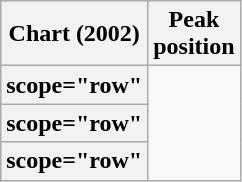<table class="wikitable plainrowheaders sortable">
<tr>
<th scope="col">Chart (2002)</th>
<th scope="col">Peak<br>position</th>
</tr>
<tr>
<th>scope="row" </th>
</tr>
<tr>
<th>scope="row" </th>
</tr>
<tr>
<th>scope="row" </th>
</tr>
</table>
